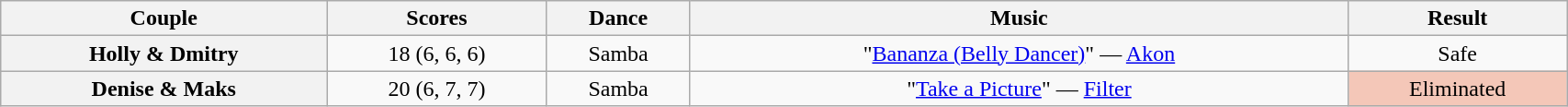<table class="wikitable unsortable" style="text-align:center; width:90%">
<tr>
<th scope="col">Couple</th>
<th scope="col">Scores</th>
<th scope="col">Dance</th>
<th scope="col">Music</th>
<th scope="col">Result</th>
</tr>
<tr>
<th scope="row">Holly & Dmitry</th>
<td>18 (6, 6, 6)</td>
<td>Samba</td>
<td>"<a href='#'>Bananza (Belly Dancer)</a>" — <a href='#'>Akon</a></td>
<td>Safe</td>
</tr>
<tr>
<th scope="row">Denise & Maks</th>
<td>20 (6, 7, 7)</td>
<td>Samba</td>
<td>"<a href='#'>Take a Picture</a>" — <a href='#'>Filter</a></td>
<td bgcolor=f4c7b8>Eliminated</td>
</tr>
</table>
